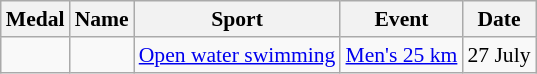<table class="wikitable sortable" style="font-size:90%">
<tr>
<th>Medal</th>
<th>Name</th>
<th>Sport</th>
<th>Event</th>
<th>Date</th>
</tr>
<tr>
<td></td>
<td></td>
<td><a href='#'>Open water swimming</a></td>
<td><a href='#'>Men's 25 km</a></td>
<td>27 July</td>
</tr>
</table>
